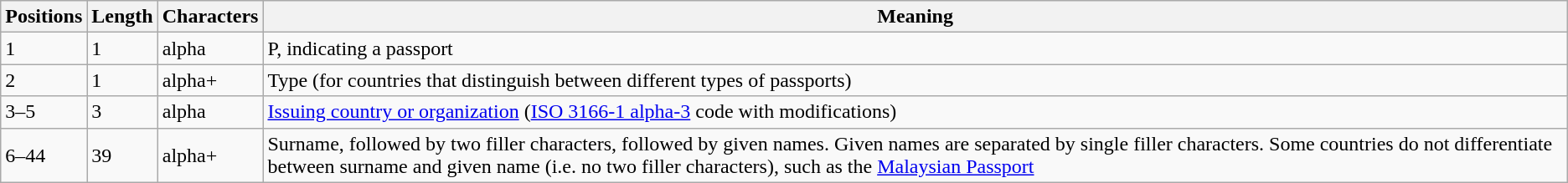<table class="wikitable">
<tr>
<th>Positions</th>
<th>Length</th>
<th>Characters</th>
<th>Meaning</th>
</tr>
<tr>
<td>1</td>
<td>1</td>
<td>alpha</td>
<td>P, indicating a passport</td>
</tr>
<tr>
<td>2</td>
<td>1</td>
<td>alpha+</td>
<td>Type (for countries that distinguish between different types of passports)</td>
</tr>
<tr>
<td>3–5</td>
<td>3</td>
<td>alpha</td>
<td><a href='#'>Issuing country or organization</a> (<a href='#'>ISO 3166-1 alpha-3</a> code with modifications)</td>
</tr>
<tr>
<td>6–44</td>
<td>39</td>
<td>alpha+</td>
<td>Surname, followed by two filler characters, followed by given names. Given names are separated by single filler characters. Some countries do not differentiate between surname and given name (i.e. no two filler characters), such as the <a href='#'>Malaysian Passport</a></td>
</tr>
</table>
